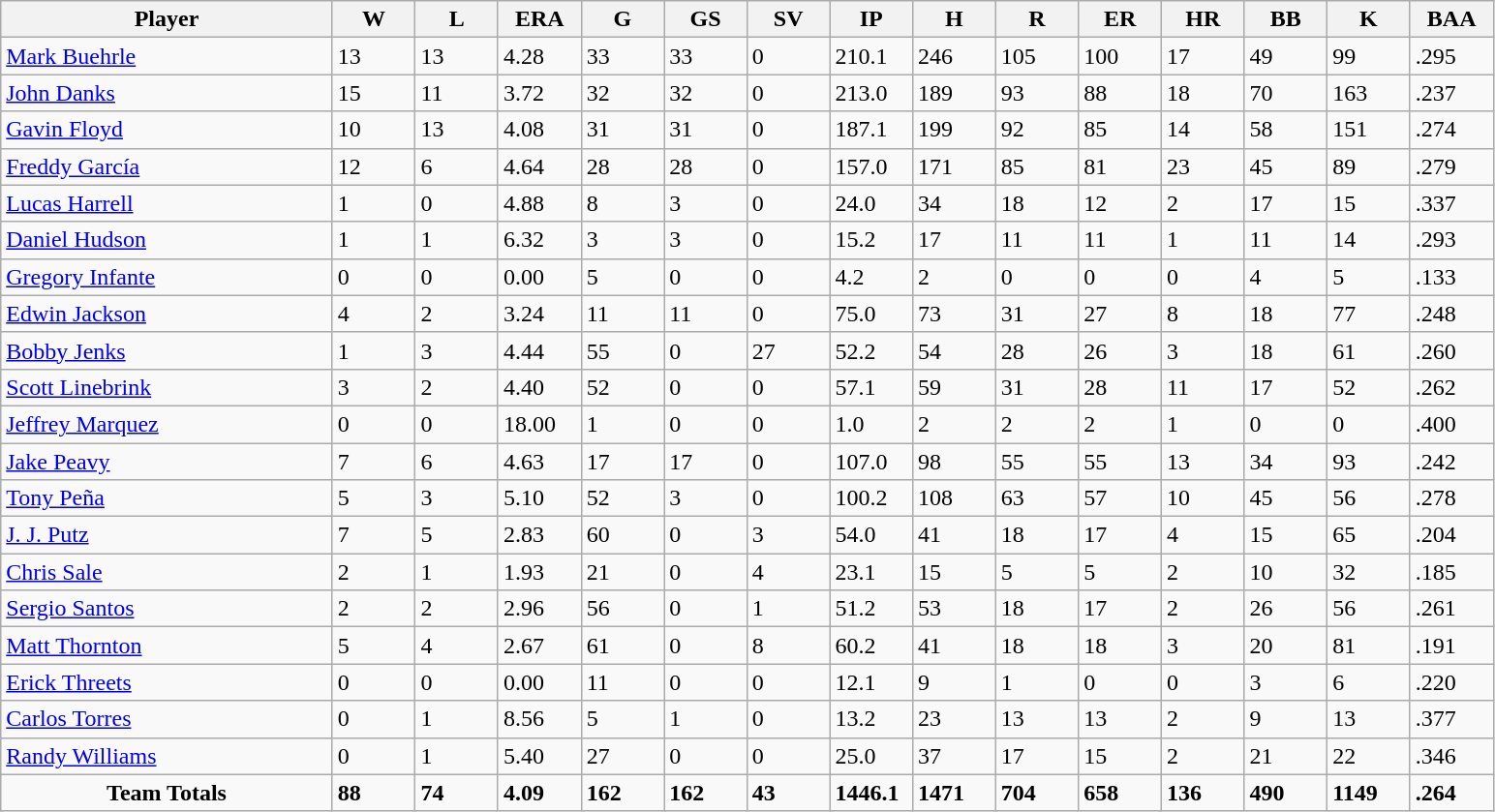<table class="wikitable sortable">
<tr>
<th bgcolor="#DDDDFF" width="20%">Player</th>
<th bgcolor="#DDDDFF" width="5%">W</th>
<th bgcolor="#DDDDFF" width="5%">L</th>
<th bgcolor="#DDDDFF" width="5%">ERA</th>
<th bgcolor="#DDDDFF" width="5%">G</th>
<th bgcolor="#DDDDFF" width="5%">GS</th>
<th bgcolor="#DDDDFF" width="5%">SV</th>
<th bgcolor="#DDDDFF" width="5%">IP</th>
<th bgcolor="#DDDDFF" width="5%">H</th>
<th bgcolor="#DDDDFF" width="5%">R</th>
<th bgcolor="#DDDDFF" width="5%">ER</th>
<th bgcolor="#DDDDFF" width="5%">HR</th>
<th bgcolor="#DDDDFF" width="5%">BB</th>
<th bgcolor="#DDDDFF" width="5%">K</th>
<th bgcolor="#DDDDFF" width="5%">BAA</th>
</tr>
<tr>
<td><a href='#'>Mark Buehrle</a></td>
<td>13</td>
<td>13</td>
<td>4.28</td>
<td>33</td>
<td>33</td>
<td>0</td>
<td>210.1</td>
<td>246</td>
<td>105</td>
<td>100</td>
<td>17</td>
<td>49</td>
<td>99</td>
<td>.295</td>
</tr>
<tr>
<td><a href='#'>John Danks</a></td>
<td>15</td>
<td>11</td>
<td>3.72</td>
<td>32</td>
<td>32</td>
<td>0</td>
<td>213.0</td>
<td>189</td>
<td>93</td>
<td>88</td>
<td>18</td>
<td>70</td>
<td>163</td>
<td>.237</td>
</tr>
<tr>
<td><a href='#'>Gavin Floyd</a></td>
<td>10</td>
<td>13</td>
<td>4.08</td>
<td>31</td>
<td>31</td>
<td>0</td>
<td>187.1</td>
<td>199</td>
<td>92</td>
<td>85</td>
<td>14</td>
<td>58</td>
<td>151</td>
<td>.274</td>
</tr>
<tr>
<td><a href='#'>Freddy García</a></td>
<td>12</td>
<td>6</td>
<td>4.64</td>
<td>28</td>
<td>28</td>
<td>0</td>
<td>157.0</td>
<td>171</td>
<td>85</td>
<td>81</td>
<td>23</td>
<td>45</td>
<td>89</td>
<td>.279</td>
</tr>
<tr>
<td><a href='#'>Lucas Harrell</a></td>
<td>1</td>
<td>0</td>
<td>4.88</td>
<td>8</td>
<td>3</td>
<td>0</td>
<td>24.0</td>
<td>34</td>
<td>18</td>
<td>12</td>
<td>2</td>
<td>17</td>
<td>15</td>
<td>.337</td>
</tr>
<tr>
<td><a href='#'>Daniel Hudson</a></td>
<td>1</td>
<td>1</td>
<td>6.32</td>
<td>3</td>
<td>3</td>
<td>0</td>
<td>15.2</td>
<td>17</td>
<td>11</td>
<td>11</td>
<td>1</td>
<td>11</td>
<td>14</td>
<td>.293</td>
</tr>
<tr>
<td><a href='#'>Gregory Infante</a></td>
<td>0</td>
<td>0</td>
<td>0.00</td>
<td>5</td>
<td>0</td>
<td>0</td>
<td>4.2</td>
<td>2</td>
<td>0</td>
<td>0</td>
<td>0</td>
<td>4</td>
<td>5</td>
<td>.133</td>
</tr>
<tr>
<td><a href='#'>Edwin Jackson</a></td>
<td>4</td>
<td>2</td>
<td>3.24</td>
<td>11</td>
<td>11</td>
<td>0</td>
<td>75.0</td>
<td>73</td>
<td>31</td>
<td>27</td>
<td>8</td>
<td>18</td>
<td>77</td>
<td>.248</td>
</tr>
<tr>
<td><a href='#'>Bobby Jenks</a></td>
<td>1</td>
<td>3</td>
<td>4.44</td>
<td>55</td>
<td>0</td>
<td>27</td>
<td>52.2</td>
<td>54</td>
<td>28</td>
<td>26</td>
<td>3</td>
<td>18</td>
<td>61</td>
<td>.260</td>
</tr>
<tr>
<td><a href='#'>Scott Linebrink</a></td>
<td>3</td>
<td>2</td>
<td>4.40</td>
<td>52</td>
<td>0</td>
<td>0</td>
<td>57.1</td>
<td>59</td>
<td>31</td>
<td>28</td>
<td>11</td>
<td>17</td>
<td>52</td>
<td>.262</td>
</tr>
<tr>
<td><a href='#'>Jeffrey Marquez</a></td>
<td>0</td>
<td>0</td>
<td>18.00</td>
<td>1</td>
<td>0</td>
<td>0</td>
<td>1.0</td>
<td>2</td>
<td>2</td>
<td>2</td>
<td>1</td>
<td>0</td>
<td>0</td>
<td>.400</td>
</tr>
<tr>
<td><a href='#'>Jake Peavy</a></td>
<td>7</td>
<td>6</td>
<td>4.63</td>
<td>17</td>
<td>17</td>
<td>0</td>
<td>107.0</td>
<td>98</td>
<td>55</td>
<td>55</td>
<td>13</td>
<td>34</td>
<td>93</td>
<td>.242</td>
</tr>
<tr>
<td><a href='#'>Tony Peña</a></td>
<td>5</td>
<td>3</td>
<td>5.10</td>
<td>52</td>
<td>3</td>
<td>0</td>
<td>100.2</td>
<td>108</td>
<td>63</td>
<td>57</td>
<td>10</td>
<td>45</td>
<td>56</td>
<td>.278</td>
</tr>
<tr>
<td><a href='#'>J. J. Putz</a></td>
<td>7</td>
<td>5</td>
<td>2.83</td>
<td>60</td>
<td>0</td>
<td>3</td>
<td>54.0</td>
<td>41</td>
<td>18</td>
<td>17</td>
<td>4</td>
<td>15</td>
<td>65</td>
<td>.204</td>
</tr>
<tr>
<td><a href='#'>Chris Sale</a></td>
<td>2</td>
<td>1</td>
<td>1.93</td>
<td>21</td>
<td>0</td>
<td>4</td>
<td>23.1</td>
<td>15</td>
<td>5</td>
<td>5</td>
<td>2</td>
<td>10</td>
<td>32</td>
<td>.185</td>
</tr>
<tr>
<td><a href='#'>Sergio Santos</a></td>
<td>2</td>
<td>2</td>
<td>2.96</td>
<td>56</td>
<td>0</td>
<td>1</td>
<td>51.2</td>
<td>53</td>
<td>18</td>
<td>17</td>
<td>2</td>
<td>26</td>
<td>56</td>
<td>.261</td>
</tr>
<tr>
<td><a href='#'>Matt Thornton</a></td>
<td>5</td>
<td>4</td>
<td>2.67</td>
<td>61</td>
<td>0</td>
<td>8</td>
<td>60.2</td>
<td>41</td>
<td>18</td>
<td>18</td>
<td>3</td>
<td>20</td>
<td>81</td>
<td>.191</td>
</tr>
<tr>
<td><a href='#'>Erick Threets</a></td>
<td>0</td>
<td>0</td>
<td>0.00</td>
<td>11</td>
<td>0</td>
<td>0</td>
<td>12.1</td>
<td>9</td>
<td>1</td>
<td>0</td>
<td>0</td>
<td>3</td>
<td>6</td>
<td>.220</td>
</tr>
<tr>
<td><a href='#'>Carlos Torres</a></td>
<td>0</td>
<td>1</td>
<td>8.56</td>
<td>5</td>
<td>1</td>
<td>0</td>
<td>13.2</td>
<td>23</td>
<td>13</td>
<td>13</td>
<td>2</td>
<td>9</td>
<td>13</td>
<td>.377</td>
</tr>
<tr>
<td><a href='#'>Randy Williams</a></td>
<td>0</td>
<td>1</td>
<td>5.40</td>
<td>27</td>
<td>0</td>
<td>0</td>
<td>25.0</td>
<td>37</td>
<td>17</td>
<td>15</td>
<td>2</td>
<td>21</td>
<td>22</td>
<td>.346</td>
</tr>
<tr class="sortbottom">
<td style="text-align:center"><strong>Team Totals</strong></td>
<td><strong>88</strong></td>
<td><strong>74</strong></td>
<td><strong>4.09</strong></td>
<td><strong>162</strong></td>
<td><strong>162</strong></td>
<td><strong>43</strong></td>
<td><strong>1446.1</strong></td>
<td><strong>1471</strong></td>
<td><strong>704</strong></td>
<td><strong>658</strong></td>
<td><strong>136</strong></td>
<td><strong>490</strong></td>
<td><strong>1149</strong></td>
<td><strong>.264</strong></td>
</tr>
</table>
